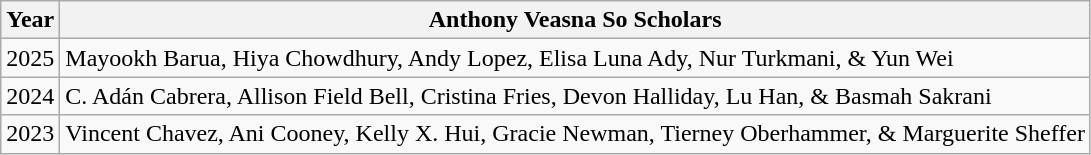<table class="wikitable">
<tr>
<th>Year</th>
<th>Anthony Veasna So Scholars</th>
</tr>
<tr>
<td>2025</td>
<td>Mayookh Barua, Hiya Chowdhury, Andy Lopez, Elisa Luna Ady, Nur Turkmani, & Yun Wei</td>
</tr>
<tr>
<td>2024</td>
<td>C. Adán Cabrera, Allison Field Bell, Cristina Fries, Devon Halliday, Lu Han, & Basmah Sakrani</td>
</tr>
<tr>
<td>2023</td>
<td>Vincent Chavez, Ani Cooney, Kelly X. Hui, Gracie Newman, Tierney Oberhammer, & Marguerite Sheffer</td>
</tr>
</table>
